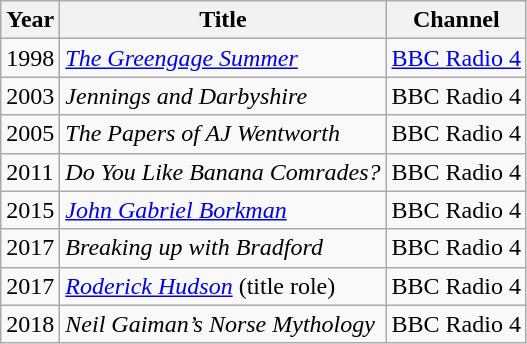<table class="wikitable sortable">
<tr>
<th>Year</th>
<th>Title</th>
<th>Channel</th>
</tr>
<tr>
<td>1998</td>
<td data-sort-value="Greengage Summer, The"><em><a href='#'>The Greengage Summer</a></em></td>
<td><a href='#'>BBC Radio 4</a></td>
</tr>
<tr>
<td>2003</td>
<td><em>Jennings and Darbyshire</em></td>
<td>BBC Radio 4</td>
</tr>
<tr>
<td>2005</td>
<td data-sort-value="Papers of AJ Wentworth, The"><em>The Papers of AJ Wentworth</em></td>
<td>BBC Radio 4</td>
</tr>
<tr>
<td>2011</td>
<td><em>Do You Like Banana Comrades?</em></td>
<td>BBC Radio 4</td>
</tr>
<tr>
<td>2015</td>
<td><em><a href='#'>John Gabriel Borkman</a></em></td>
<td>BBC Radio 4</td>
</tr>
<tr>
<td>2017</td>
<td><em>Breaking up with Bradford</em></td>
<td>BBC Radio 4</td>
</tr>
<tr>
<td>2017</td>
<td><em><a href='#'>Roderick Hudson</a></em> (title role)</td>
<td>BBC Radio 4</td>
</tr>
<tr>
<td>2018</td>
<td><em>Neil Gaiman’s Norse Mythology</em></td>
<td>BBC Radio 4</td>
</tr>
</table>
